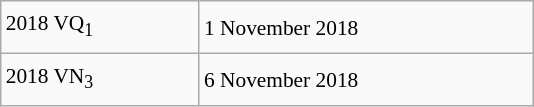<table class="wikitable" style="font-size: 89%; float: left; width: 25em; margin-right: 1em; line-height: 1.65em !important; height: 50px;">
<tr>
<td>2018 VQ<sub>1</sub></td>
<td>1 November 2018</td>
</tr>
<tr>
<td>2018 VN<sub>3</sub></td>
<td>6 November 2018</td>
</tr>
</table>
